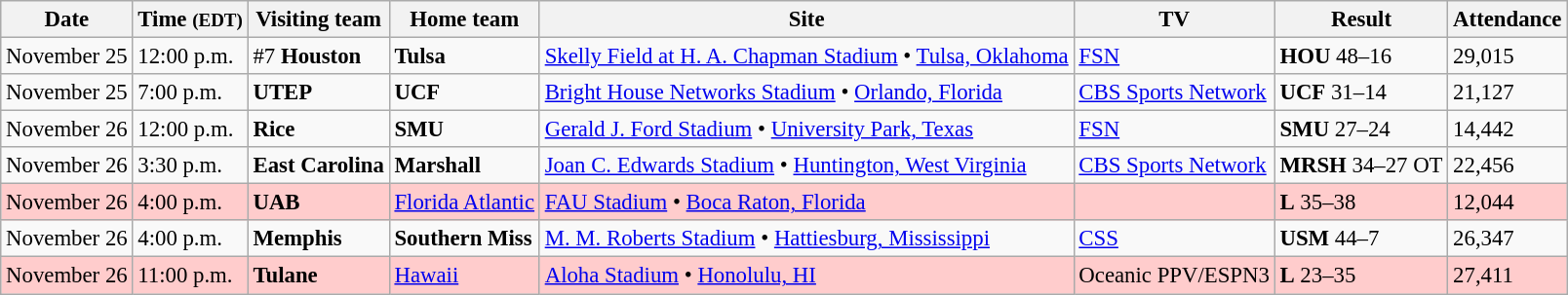<table class="wikitable" style="font-size:95%;">
<tr>
<th>Date</th>
<th>Time <small>(EDT)</small></th>
<th>Visiting team</th>
<th>Home team</th>
<th>Site</th>
<th>TV</th>
<th>Result</th>
<th>Attendance</th>
</tr>
<tr bgcolor=>
<td>November 25</td>
<td>12:00 p.m.</td>
<td>#7 <strong>Houston</strong></td>
<td><strong>Tulsa</strong></td>
<td><a href='#'>Skelly Field at H. A. Chapman Stadium</a> • <a href='#'>Tulsa, Oklahoma</a></td>
<td><a href='#'>FSN</a></td>
<td><strong>HOU</strong> 48–16</td>
<td>29,015</td>
</tr>
<tr bgcolor=>
<td>November 25</td>
<td>7:00 p.m.</td>
<td><strong>UTEP</strong></td>
<td><strong>UCF</strong></td>
<td><a href='#'>Bright House Networks Stadium</a> • <a href='#'>Orlando, Florida</a></td>
<td><a href='#'>CBS Sports Network</a></td>
<td><strong>UCF</strong> 31–14</td>
<td>21,127</td>
</tr>
<tr bgcolor=>
<td>November 26</td>
<td>12:00 p.m.</td>
<td><strong>Rice</strong></td>
<td><strong>SMU</strong></td>
<td><a href='#'>Gerald J. Ford Stadium</a> • <a href='#'>University Park, Texas</a></td>
<td><a href='#'>FSN</a></td>
<td><strong>SMU</strong> 27–24</td>
<td>14,442</td>
</tr>
<tr bgcolor=>
<td>November 26</td>
<td>3:30 p.m.</td>
<td><strong>East Carolina</strong></td>
<td><strong>Marshall</strong></td>
<td><a href='#'>Joan C. Edwards Stadium</a> • <a href='#'>Huntington, West Virginia</a></td>
<td><a href='#'>CBS Sports Network</a></td>
<td><strong>MRSH</strong> 34–27 OT</td>
<td>22,456</td>
</tr>
<tr bgcolor=#ffcccc>
<td>November 26</td>
<td>4:00 p.m.</td>
<td><strong>UAB</strong></td>
<td><a href='#'>Florida Atlantic</a></td>
<td><a href='#'>FAU Stadium</a> • <a href='#'>Boca Raton, Florida</a></td>
<td></td>
<td><strong>L</strong> 35–38</td>
<td>12,044</td>
</tr>
<tr bgcolor=>
<td>November 26</td>
<td>4:00 p.m.</td>
<td><strong>Memphis</strong></td>
<td><strong>Southern Miss</strong></td>
<td><a href='#'>M. M. Roberts Stadium</a> • <a href='#'>Hattiesburg, Mississippi</a></td>
<td><a href='#'>CSS</a></td>
<td><strong>USM</strong> 44–7</td>
<td>26,347</td>
</tr>
<tr bgcolor=#ffcccc>
<td>November 26</td>
<td>11:00 p.m.</td>
<td><strong>Tulane</strong></td>
<td><a href='#'>Hawaii</a></td>
<td><a href='#'>Aloha Stadium</a> • <a href='#'>Honolulu, HI</a></td>
<td>Oceanic PPV/ESPN3</td>
<td><strong>L</strong> 23–35</td>
<td>27,411</td>
</tr>
</table>
